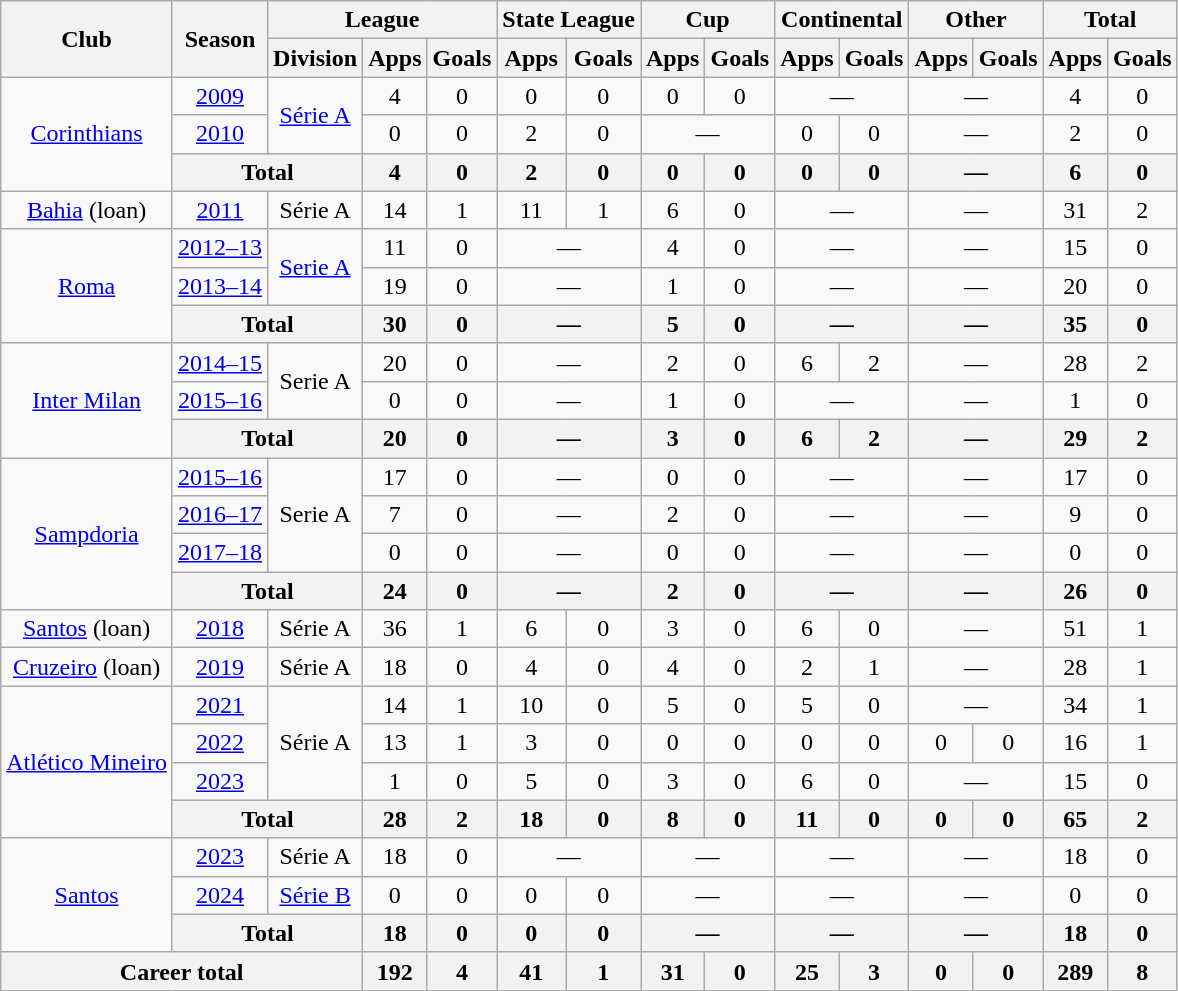<table class="wikitable" style="text-align: center;">
<tr>
<th rowspan="2">Club</th>
<th rowspan="2">Season</th>
<th colspan="3">League</th>
<th colspan="2">State League</th>
<th colspan="2">Cup</th>
<th colspan="2">Continental</th>
<th colspan="2">Other</th>
<th colspan="2">Total</th>
</tr>
<tr>
<th>Division</th>
<th>Apps</th>
<th>Goals</th>
<th>Apps</th>
<th>Goals</th>
<th>Apps</th>
<th>Goals</th>
<th>Apps</th>
<th>Goals</th>
<th>Apps</th>
<th>Goals</th>
<th>Apps</th>
<th>Goals</th>
</tr>
<tr>
<td rowspan="3" align=center valign=center><a href='#'>Corinthians</a></td>
<td><a href='#'>2009</a></td>
<td rowspan="2"><a href='#'>Série A</a></td>
<td>4</td>
<td>0</td>
<td>0</td>
<td>0</td>
<td>0</td>
<td>0</td>
<td colspan="2">—</td>
<td colspan="2">—</td>
<td>4</td>
<td>0</td>
</tr>
<tr>
<td><a href='#'>2010</a></td>
<td>0</td>
<td>0</td>
<td>2</td>
<td>0</td>
<td colspan="2">—</td>
<td>0</td>
<td>0</td>
<td colspan="2">—</td>
<td>2</td>
<td>0</td>
</tr>
<tr>
<th colspan="2">Total</th>
<th>4</th>
<th>0</th>
<th>2</th>
<th>0</th>
<th>0</th>
<th>0</th>
<th>0</th>
<th>0</th>
<th colspan="2">—</th>
<th>6</th>
<th>0</th>
</tr>
<tr>
<td align=center valign=center><a href='#'>Bahia</a> (loan)</td>
<td><a href='#'>2011</a></td>
<td>Série A</td>
<td>14</td>
<td>1</td>
<td>11</td>
<td>1</td>
<td>6</td>
<td>0</td>
<td colspan="2">—</td>
<td colspan="2">—</td>
<td>31</td>
<td>2</td>
</tr>
<tr>
<td rowspan="3"><a href='#'>Roma</a></td>
<td><a href='#'>2012–13</a></td>
<td rowspan="2"><a href='#'>Serie A</a></td>
<td>11</td>
<td>0</td>
<td colspan="2">—</td>
<td>4</td>
<td>0</td>
<td colspan="2">—</td>
<td colspan="2">—</td>
<td>15</td>
<td>0</td>
</tr>
<tr>
<td><a href='#'>2013–14</a></td>
<td>19</td>
<td>0</td>
<td colspan="2">—</td>
<td>1</td>
<td>0</td>
<td colspan="2">—</td>
<td colspan="2">—</td>
<td>20</td>
<td>0</td>
</tr>
<tr>
<th colspan="2">Total</th>
<th>30</th>
<th>0</th>
<th colspan="2">—</th>
<th>5</th>
<th>0</th>
<th colspan="2">—</th>
<th colspan="2">—</th>
<th>35</th>
<th>0</th>
</tr>
<tr>
<td rowspan="3"><a href='#'>Inter Milan</a></td>
<td><a href='#'>2014–15</a></td>
<td rowspan="2">Serie A</td>
<td>20</td>
<td>0</td>
<td colspan="2">—</td>
<td>2</td>
<td>0</td>
<td>6</td>
<td>2</td>
<td colspan="2">—</td>
<td>28</td>
<td>2</td>
</tr>
<tr>
<td><a href='#'>2015–16</a></td>
<td>0</td>
<td>0</td>
<td colspan="2">—</td>
<td>1</td>
<td>0</td>
<td colspan="2">—</td>
<td colspan="2">—</td>
<td>1</td>
<td>0</td>
</tr>
<tr>
<th colspan="2">Total</th>
<th>20</th>
<th>0</th>
<th colspan="2">—</th>
<th>3</th>
<th>0</th>
<th>6</th>
<th>2</th>
<th colspan="2">—</th>
<th>29</th>
<th>2</th>
</tr>
<tr>
<td rowspan="4"><a href='#'>Sampdoria</a></td>
<td><a href='#'>2015–16</a></td>
<td rowspan="3">Serie A</td>
<td>17</td>
<td>0</td>
<td colspan="2">—</td>
<td>0</td>
<td>0</td>
<td colspan="2">—</td>
<td colspan="2">—</td>
<td>17</td>
<td>0</td>
</tr>
<tr>
<td><a href='#'>2016–17</a></td>
<td>7</td>
<td>0</td>
<td colspan="2">—</td>
<td>2</td>
<td>0</td>
<td colspan="2">—</td>
<td colspan="2">—</td>
<td>9</td>
<td>0</td>
</tr>
<tr>
<td><a href='#'>2017–18</a></td>
<td>0</td>
<td>0</td>
<td colspan="2">—</td>
<td>0</td>
<td>0</td>
<td colspan="2">—</td>
<td colspan="2">—</td>
<td>0</td>
<td>0</td>
</tr>
<tr>
<th colspan="2">Total</th>
<th>24</th>
<th>0</th>
<th colspan="2">—</th>
<th>2</th>
<th>0</th>
<th colspan="2">—</th>
<th colspan="2">—</th>
<th>26</th>
<th>0</th>
</tr>
<tr>
<td align=center valign=center><a href='#'>Santos</a> (loan)</td>
<td><a href='#'>2018</a></td>
<td>Série A</td>
<td>36</td>
<td>1</td>
<td>6</td>
<td>0</td>
<td>3</td>
<td>0</td>
<td>6</td>
<td>0</td>
<td colspan="2">—</td>
<td>51</td>
<td>1</td>
</tr>
<tr>
<td align=center valign=center><a href='#'>Cruzeiro</a> (loan)</td>
<td><a href='#'>2019</a></td>
<td>Série A</td>
<td>18</td>
<td>0</td>
<td>4</td>
<td>0</td>
<td>4</td>
<td>0</td>
<td>2</td>
<td>1</td>
<td colspan="2">—</td>
<td>28</td>
<td>1</td>
</tr>
<tr>
<td rowspan="4"><a href='#'>Atlético Mineiro</a></td>
<td><a href='#'>2021</a></td>
<td rowspan="3">Série A</td>
<td>14</td>
<td>1</td>
<td>10</td>
<td>0</td>
<td>5</td>
<td>0</td>
<td>5</td>
<td>0</td>
<td colspan="2">—</td>
<td>34</td>
<td>1</td>
</tr>
<tr>
<td><a href='#'>2022</a></td>
<td>13</td>
<td>1</td>
<td>3</td>
<td>0</td>
<td>0</td>
<td>0</td>
<td>0</td>
<td>0</td>
<td>0</td>
<td>0</td>
<td>16</td>
<td>1</td>
</tr>
<tr>
<td><a href='#'>2023</a></td>
<td>1</td>
<td>0</td>
<td>5</td>
<td>0</td>
<td>3</td>
<td>0</td>
<td>6</td>
<td>0</td>
<td colspan="2">—</td>
<td>15</td>
<td>0</td>
</tr>
<tr>
<th colspan="2">Total</th>
<th>28</th>
<th>2</th>
<th>18</th>
<th>0</th>
<th>8</th>
<th>0</th>
<th>11</th>
<th>0</th>
<th>0</th>
<th>0</th>
<th>65</th>
<th>2</th>
</tr>
<tr>
<td rowspan="3" align=center valign=center><a href='#'>Santos</a></td>
<td><a href='#'>2023</a></td>
<td>Série A</td>
<td>18</td>
<td>0</td>
<td colspan="2">—</td>
<td colspan="2">—</td>
<td colspan="2">—</td>
<td colspan="2">—</td>
<td>18</td>
<td>0</td>
</tr>
<tr>
<td><a href='#'>2024</a></td>
<td><a href='#'>Série B</a></td>
<td>0</td>
<td>0</td>
<td>0</td>
<td>0</td>
<td colspan="2">—</td>
<td colspan="2">—</td>
<td colspan="2">—</td>
<td>0</td>
<td>0</td>
</tr>
<tr>
<th colspan="2">Total</th>
<th>18</th>
<th>0</th>
<th>0</th>
<th>0</th>
<th colspan="2">—</th>
<th colspan="2">—</th>
<th colspan="2">—</th>
<th>18</th>
<th>0</th>
</tr>
<tr>
<th colspan="3"><strong>Career total</strong></th>
<th>192</th>
<th>4</th>
<th>41</th>
<th>1</th>
<th>31</th>
<th>0</th>
<th>25</th>
<th>3</th>
<th>0</th>
<th>0</th>
<th>289</th>
<th>8</th>
</tr>
</table>
